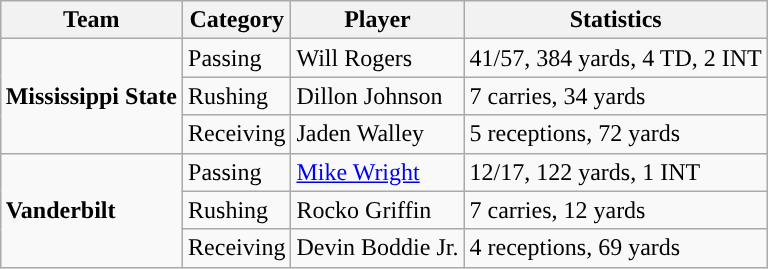<table class="wikitable" style="float: right;">
<tr>
<th>Team</th>
<th>Category</th>
<th>Player</th>
<th>Statistics</th>
</tr>
<tr>
<td rowspan=3><strong>Mississippi State</strong></td>
<td>Passing</td>
<td>Will Rogers</td>
<td>41/57, 384 yards, 4 TD, 2 INT</td>
</tr>
<tr>
<td>Rushing</td>
<td>Dillon Johnson</td>
<td>7 carries, 34 yards</td>
</tr>
<tr>
<td>Receiving</td>
<td>Jaden Walley</td>
<td>5 receptions, 72 yards</td>
</tr>
<tr>
<td rowspan=3><strong>Vanderbilt</strong></td>
<td>Passing</td>
<td><a href='#'>Mike Wright</a></td>
<td>12/17, 122 yards, 1 INT</td>
</tr>
<tr>
<td>Rushing</td>
<td>Rocko Griffin</td>
<td>7 carries, 12 yards</td>
</tr>
<tr>
<td>Receiving</td>
<td>Devin Boddie Jr.</td>
<td>4 receptions, 69 yards</td>
</tr>
</table>
